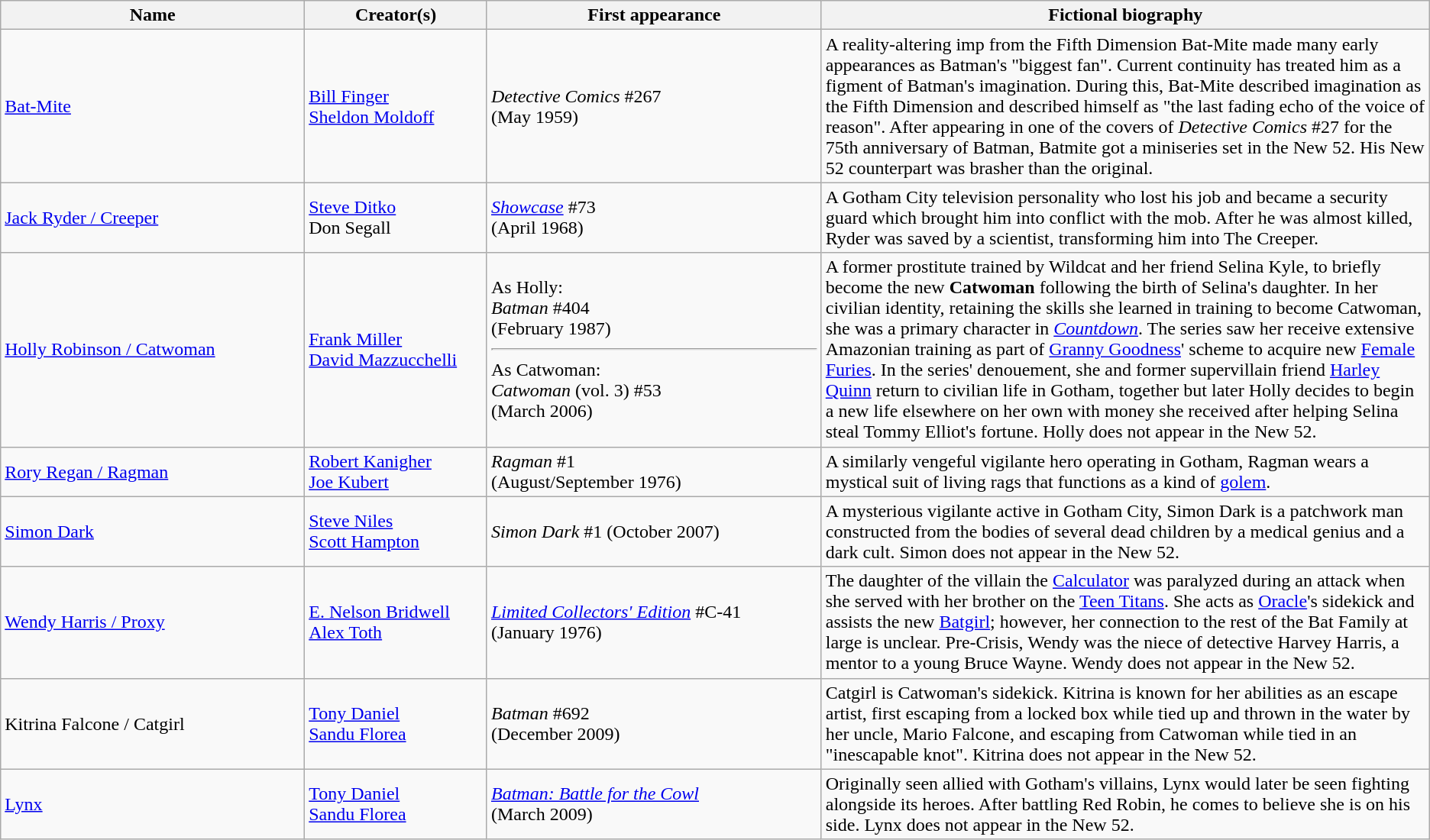<table class="wikitable">
<tr ">
<th style="width:20%;">Name</th>
<th style="width:12%;">Creator(s)</th>
<th style="width:22%;">First appearance</th>
<th style="width:40%;">Fictional biography</th>
</tr>
<tr>
<td><a href='#'>Bat-Mite</a></td>
<td><a href='#'>Bill Finger</a><br><a href='#'>Sheldon Moldoff</a></td>
<td><em>Detective Comics</em> #267<br>(May 1959)</td>
<td>A reality-altering imp from the Fifth Dimension Bat-Mite made many early appearances as Batman's "biggest fan". Current continuity has treated him as a figment of Batman's imagination. During this, Bat-Mite described imagination as the Fifth Dimension and described himself as "the last fading echo of the voice of reason". After appearing in one of the covers of <em>Detective Comics</em> #27 for the 75th anniversary of Batman, Batmite got a miniseries set in the New 52. His New 52 counterpart was brasher than the original.</td>
</tr>
<tr>
<td><a href='#'>Jack Ryder / Creeper</a></td>
<td><a href='#'>Steve Ditko</a><br>Don Segall</td>
<td><em><a href='#'>Showcase</a></em> #73<br>(April 1968)</td>
<td>A Gotham City television personality who lost his job and became a security guard which brought him into conflict with the mob. After he was almost killed, Ryder was saved by a scientist, transforming him into The Creeper.</td>
</tr>
<tr>
<td><a href='#'>Holly Robinson / Catwoman</a></td>
<td><a href='#'>Frank Miller</a><br><a href='#'>David Mazzucchelli</a></td>
<td>As Holly:<br><em>Batman</em> #404<br>(February 1987)<hr>As Catwoman:<br><em>Catwoman</em> (vol. 3) #53<br>(March 2006)</td>
<td>A former prostitute trained by Wildcat and her friend Selina Kyle, to briefly become the new <strong>Catwoman</strong> following the birth of Selina's daughter. In her civilian identity, retaining the skills she learned in training to become Catwoman, she was a primary character in <em><a href='#'>Countdown</a></em>. The series saw her receive extensive Amazonian training as part of <a href='#'>Granny Goodness</a>' scheme to acquire new <a href='#'>Female Furies</a>. In the series' denouement, she and former supervillain friend <a href='#'>Harley Quinn</a> return to civilian life in Gotham, together but later Holly decides to begin a new life elsewhere on her own with money she received after helping Selina steal Tommy Elliot's fortune. Holly does not appear in the New 52.</td>
</tr>
<tr>
<td><a href='#'>Rory Regan / Ragman</a></td>
<td><a href='#'>Robert Kanigher</a><br><a href='#'>Joe Kubert</a></td>
<td><em>Ragman</em> #1<br>(August/September 1976)</td>
<td>A similarly vengeful vigilante hero operating in Gotham, Ragman wears a mystical suit of living rags that functions as a kind of <a href='#'>golem</a>.</td>
</tr>
<tr>
<td><a href='#'>Simon Dark</a></td>
<td><a href='#'>Steve Niles</a><br><a href='#'>Scott Hampton</a></td>
<td><em>Simon Dark</em> #1 (October 2007)</td>
<td>A mysterious vigilante active in Gotham City, Simon Dark is a patchwork man constructed from the bodies of several dead children by a medical genius and a dark cult. Simon does not appear in the New 52.</td>
</tr>
<tr>
<td><a href='#'>Wendy Harris / Proxy</a></td>
<td><a href='#'>E. Nelson Bridwell</a><br><a href='#'>Alex Toth</a></td>
<td><em><a href='#'>Limited Collectors' Edition</a></em> #C-41<br>(January 1976)</td>
<td>The daughter of the villain the <a href='#'>Calculator</a> was paralyzed during an attack when she served with her brother on the <a href='#'>Teen Titans</a>. She acts as <a href='#'>Oracle</a>'s sidekick and assists the new <a href='#'>Batgirl</a>; however, her connection to the rest of the Bat Family at large is unclear. Pre-Crisis, Wendy was the niece of detective Harvey Harris, a mentor to a young Bruce Wayne. Wendy does not appear in the New 52.</td>
</tr>
<tr>
<td>Kitrina Falcone / Catgirl</td>
<td><a href='#'>Tony Daniel</a><br><a href='#'>Sandu Florea</a></td>
<td><em>Batman</em> #692<br>(December 2009)</td>
<td>Catgirl is Catwoman's sidekick. Kitrina is known for her abilities as an escape artist, first escaping from a locked box while tied up and thrown in the water by her uncle, Mario Falcone, and escaping from Catwoman while tied in an "inescapable knot". Kitrina does not appear in the New 52.</td>
</tr>
<tr>
<td><a href='#'>Lynx</a></td>
<td><a href='#'>Tony Daniel</a><br><a href='#'>Sandu Florea</a></td>
<td><em><a href='#'>Batman: Battle for the Cowl</a></em><br>(March 2009)</td>
<td>Originally seen allied with Gotham's villains, Lynx would later be seen fighting alongside its heroes. After battling Red Robin, he comes to believe she is on his side. Lynx does not appear in the New 52.</td>
</tr>
</table>
